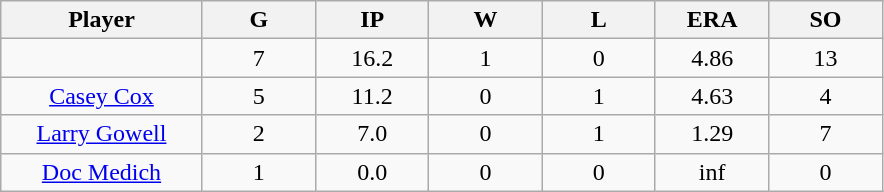<table class="wikitable sortable">
<tr>
<th bgcolor="#DDDDFF" width="16%">Player</th>
<th bgcolor="#DDDDFF" width="9%">G</th>
<th bgcolor="#DDDDFF" width="9%">IP</th>
<th bgcolor="#DDDDFF" width="9%">W</th>
<th bgcolor="#DDDDFF" width="9%">L</th>
<th bgcolor="#DDDDFF" width="9%">ERA</th>
<th bgcolor="#DDDDFF" width="9%">SO</th>
</tr>
<tr align="center">
<td></td>
<td>7</td>
<td>16.2</td>
<td>1</td>
<td>0</td>
<td>4.86</td>
<td>13</td>
</tr>
<tr align="center">
<td><a href='#'>Casey Cox</a></td>
<td>5</td>
<td>11.2</td>
<td>0</td>
<td>1</td>
<td>4.63</td>
<td>4</td>
</tr>
<tr align=center>
<td><a href='#'>Larry Gowell</a></td>
<td>2</td>
<td>7.0</td>
<td>0</td>
<td>1</td>
<td>1.29</td>
<td>7</td>
</tr>
<tr align=center>
<td><a href='#'>Doc Medich</a></td>
<td>1</td>
<td>0.0</td>
<td>0</td>
<td>0</td>
<td>inf</td>
<td>0</td>
</tr>
</table>
